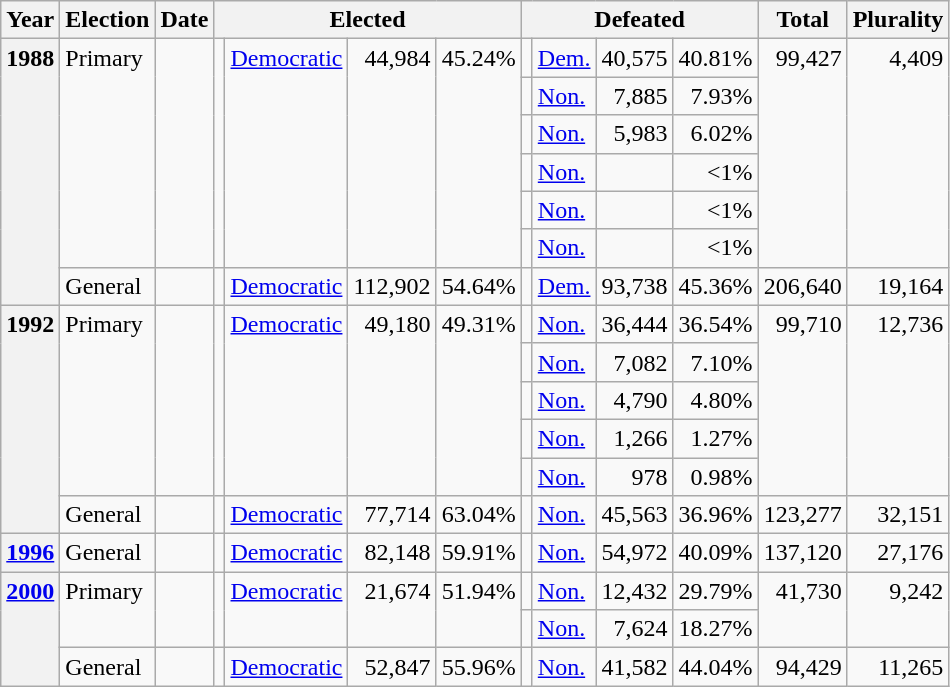<table class=wikitable>
<tr>
<th>Year</th>
<th>Election</th>
<th>Date</th>
<th ! colspan="4">Elected</th>
<th ! colspan="4">Defeated</th>
<th>Total</th>
<th>Plurality</th>
</tr>
<tr>
<th rowspan="7" valign="top">1988</th>
<td rowspan="6" valign="top">Primary</td>
<td rowspan="6" valign="top"></td>
<td rowspan="6" valign="top"></td>
<td rowspan="6" valign="top" ><a href='#'>Democratic</a></td>
<td rowspan="6" valign="top" align="right">44,984</td>
<td rowspan="6" valign="top" align="right">45.24%</td>
<td valign="top"></td>
<td valign="top" ><a href='#'>Dem.</a></td>
<td valign="top" align="right">40,575</td>
<td valign="top" align="right">40.81%</td>
<td rowspan="6" valign="top" align="right">99,427</td>
<td rowspan="6" valign="top" align="right">4,409</td>
</tr>
<tr>
<td valign="top"></td>
<td valign="top" ><a href='#'>Non.</a></td>
<td valign="top" align="right">7,885</td>
<td valign="top" align="right">7.93%</td>
</tr>
<tr>
<td valign="top"></td>
<td valign="top" ><a href='#'>Non.</a></td>
<td valign="top" align="right">5,983</td>
<td valign="top" align="right">6.02%</td>
</tr>
<tr>
<td valign="top"></td>
<td valign="top" ><a href='#'>Non.</a></td>
<td valign="top" align="right"></td>
<td valign="top" align="right"><1%</td>
</tr>
<tr>
<td valign="top"></td>
<td valign="top" ><a href='#'>Non.</a></td>
<td valign="top" align="right"></td>
<td valign="top" align="right"><1%</td>
</tr>
<tr>
<td valign="top"></td>
<td valign="top" ><a href='#'>Non.</a></td>
<td valign="top" align="right"></td>
<td valign="top" align="right"><1%</td>
</tr>
<tr>
<td valign="top">General</td>
<td valign="top"></td>
<td valign="top"></td>
<td valign="top" ><a href='#'>Democratic</a></td>
<td valign="top" align="right">112,902</td>
<td valign="top" align="right">54.64%</td>
<td valign="top"></td>
<td valign="top" ><a href='#'>Dem.</a></td>
<td valign="top" align="right">93,738</td>
<td valign="top" align="right">45.36%</td>
<td valign="top" align="right">206,640</td>
<td valign="top" align="right">19,164</td>
</tr>
<tr>
<th rowspan="6" valign="top">1992</th>
<td rowspan="5" valign="top">Primary</td>
<td rowspan="5" valign="top"></td>
<td rowspan="5" valign="top"></td>
<td rowspan="5" valign="top" ><a href='#'>Democratic</a></td>
<td rowspan="5" valign="top" align="right">49,180</td>
<td rowspan="5" valign="top" align="right">49.31%</td>
<td valign="top"></td>
<td valign="top" ><a href='#'>Non.</a></td>
<td valign="top" align="right">36,444</td>
<td valign="top" align="right">36.54%</td>
<td rowspan="5" valign="top" align="right">99,710</td>
<td rowspan="5" valign="top" align="right">12,736</td>
</tr>
<tr>
<td valign="top"></td>
<td valign="top" ><a href='#'>Non.</a></td>
<td valign="top" align="right">7,082</td>
<td valign="top" align="right">7.10%</td>
</tr>
<tr>
<td valign="top"></td>
<td valign="top" ><a href='#'>Non.</a></td>
<td valign="top" align="right">4,790</td>
<td valign="top" align="right">4.80%</td>
</tr>
<tr>
<td valign="top"></td>
<td valign="top" ><a href='#'>Non.</a></td>
<td valign="top" align="right">1,266</td>
<td valign="top" align="right">1.27%</td>
</tr>
<tr>
<td valign="top"></td>
<td valign="top" ><a href='#'>Non.</a></td>
<td valign="top" align="right">978</td>
<td valign="top" align="right">0.98%</td>
</tr>
<tr>
<td valign="top">General</td>
<td valign="top"></td>
<td valign="top"></td>
<td valign="top" ><a href='#'>Democratic</a></td>
<td valign="top" align="right">77,714</td>
<td valign="top" align="right">63.04%</td>
<td valign="top"></td>
<td valign="top" ><a href='#'>Non.</a></td>
<td valign="top" align="right">45,563</td>
<td valign="top" align="right">36.96%</td>
<td valign="top" align="right">123,277</td>
<td valign="top" align="right">32,151</td>
</tr>
<tr>
<th valign="top"><a href='#'>1996</a></th>
<td valign="top">General</td>
<td valign="top"></td>
<td valign="top"></td>
<td valign="top" ><a href='#'>Democratic</a></td>
<td valign="top" align="right">82,148</td>
<td valign="top" align="right">59.91%</td>
<td valign="top"></td>
<td valign="top" ><a href='#'>Non.</a></td>
<td valign="top" align="right">54,972</td>
<td valign="top" align="right">40.09%</td>
<td valign="top" align="right">137,120</td>
<td valign="top" align="right">27,176</td>
</tr>
<tr>
<th rowspan="3" valign="top"><a href='#'>2000</a></th>
<td rowspan="2" valign="top">Primary</td>
<td rowspan="2" valign="top"></td>
<td rowspan="2" valign="top"></td>
<td rowspan="2" valign="top" ><a href='#'>Democratic</a></td>
<td rowspan="2" valign="top" align="right">21,674</td>
<td rowspan="2" valign="top" align="right">51.94%</td>
<td valign="top"></td>
<td valign="top" ><a href='#'>Non.</a></td>
<td valign="top" align="right">12,432</td>
<td valign="top" align="right">29.79%</td>
<td rowspan="2" valign="top" align="right">41,730</td>
<td rowspan="2" valign="top" align="right">9,242</td>
</tr>
<tr>
<td valign="top"></td>
<td valign="top" ><a href='#'>Non.</a></td>
<td valign="top" align="right">7,624</td>
<td valign="top" align="right">18.27%</td>
</tr>
<tr>
<td valign="top">General</td>
<td valign="top"></td>
<td valign="top"></td>
<td valign="top" ><a href='#'>Democratic</a></td>
<td valign="top" align="right">52,847</td>
<td valign="top" align="right">55.96%</td>
<td valign="top"></td>
<td valign="top" ><a href='#'>Non.</a></td>
<td valign="top" align="right">41,582</td>
<td valign="top" align="right">44.04%</td>
<td valign="top" align="right">94,429</td>
<td valign="top" align="right">11,265</td>
</tr>
</table>
